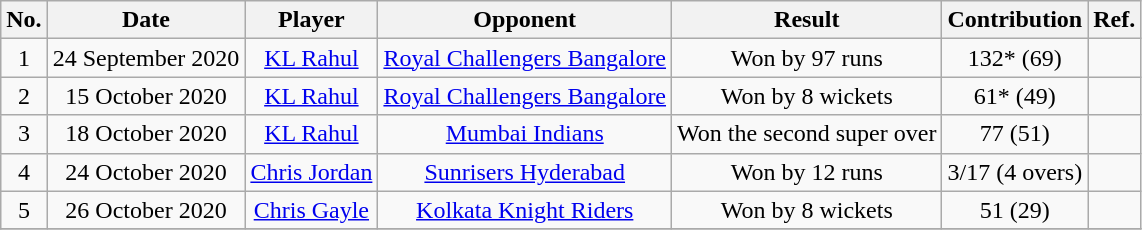<table class="wikitable sortable" style="text-align: center;">
<tr>
<th>No.</th>
<th>Date</th>
<th>Player</th>
<th>Opponent</th>
<th>Result</th>
<th>Contribution</th>
<th>Ref.</th>
</tr>
<tr>
<td>1</td>
<td>24 September 2020</td>
<td><a href='#'>KL Rahul</a></td>
<td><a href='#'>Royal Challengers Bangalore</a></td>
<td>Won by 97 runs</td>
<td>132* (69)</td>
<td></td>
</tr>
<tr>
<td>2</td>
<td>15 October 2020</td>
<td><a href='#'>KL Rahul</a></td>
<td><a href='#'>Royal Challengers Bangalore</a></td>
<td>Won by 8 wickets</td>
<td>61* (49)</td>
<td></td>
</tr>
<tr>
<td>3</td>
<td>18 October 2020</td>
<td><a href='#'>KL Rahul</a></td>
<td><a href='#'>Mumbai Indians</a></td>
<td>Won the second super over</td>
<td>77 (51)</td>
<td></td>
</tr>
<tr>
<td>4</td>
<td>24 October 2020</td>
<td><a href='#'>Chris Jordan</a></td>
<td><a href='#'>Sunrisers Hyderabad</a></td>
<td>Won by 12 runs</td>
<td>3/17 (4 overs)</td>
<td></td>
</tr>
<tr>
<td>5</td>
<td>26 October 2020</td>
<td><a href='#'>Chris Gayle</a></td>
<td><a href='#'>Kolkata Knight Riders</a></td>
<td>Won by 8 wickets</td>
<td>51 (29)</td>
<td></td>
</tr>
<tr>
</tr>
</table>
